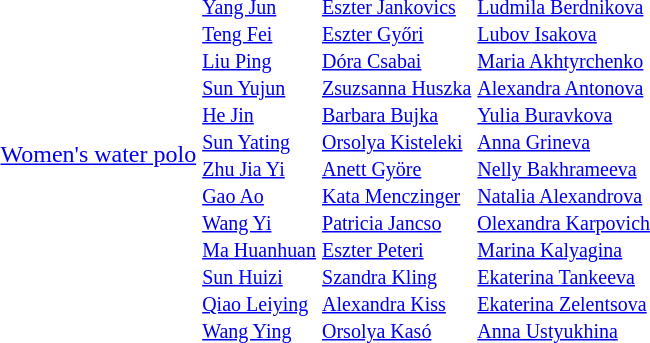<table>
<tr>
<td><a href='#'>Women's water polo</a></td>
<td valign=top><br><small><a href='#'>Yang Jun</a><br><a href='#'>Teng Fei</a><br><a href='#'>Liu Ping</a><br><a href='#'>Sun Yujun</a><br><a href='#'>He Jin</a><br><a href='#'>Sun Yating</a><br><a href='#'>Zhu Jia Yi</a><br><a href='#'>Gao Ao</a><br><a href='#'>Wang Yi</a><br><a href='#'>Ma Huanhuan</a><br><a href='#'>Sun Huizi</a><br><a href='#'>Qiao Leiying</a><br><a href='#'>Wang Ying</a></small></td>
<td valign=top><br><small><a href='#'>Eszter Jankovics</a><br><a href='#'>Eszter Győri</a><br><a href='#'>Dóra Csabai</a><br><a href='#'>Zsuzsanna Huszka</a><br><a href='#'>Barbara Bujka</a><br><a href='#'>Orsolya Kisteleki</a><br><a href='#'>Anett Györe</a><br><a href='#'>Kata Menczinger</a><br><a href='#'>Patricia Jancso</a><br><a href='#'>Eszter Peteri</a><br><a href='#'>Szandra Kling</a><br><a href='#'>Alexandra Kiss</a><br><a href='#'>Orsolya Kasó</a></small></td>
<td valign=top><br><small><a href='#'>Ludmila Berdnikova</a><br><a href='#'>Lubov Isakova</a><br><a href='#'>Maria Akhtyrchenko</a><br><a href='#'>Alexandra Antonova</a><br><a href='#'>Yulia Buravkova</a><br><a href='#'>Anna Grineva</a><br><a href='#'>Nelly Bakhrameeva</a><br><a href='#'>Natalia Alexandrova</a><br><a href='#'>Olexandra Karpovich</a><br><a href='#'>Marina Kalyagina</a><br><a href='#'>Ekaterina Tankeeva</a><br><a href='#'>Ekaterina Zelentsova</a><br><a href='#'>Anna Ustyukhina</a></small></td>
</tr>
</table>
